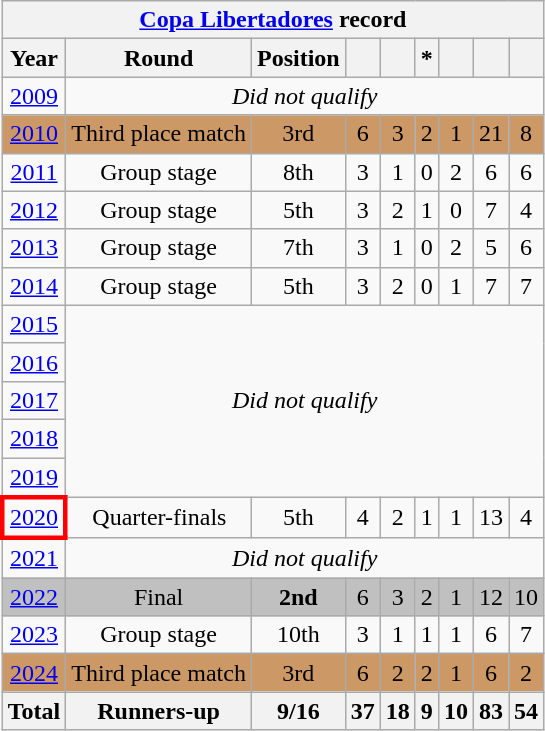<table class="wikitable" style="text-align: center;">
<tr>
<th colspan="10"><a href='#'>Copa Libertadores</a> record</th>
</tr>
<tr>
<th>Year</th>
<th>Round</th>
<th>Position</th>
<th></th>
<th></th>
<th>*</th>
<th></th>
<th></th>
<th></th>
</tr>
<tr>
<td> <a href='#'>2009</a></td>
<td colspan=9><em>Did not qualify</em></td>
</tr>
<tr style="background:#cc9966;">
<td> <a href='#'>2010</a></td>
<td>Third place match</td>
<td>3rd</td>
<td>6</td>
<td>3</td>
<td>2</td>
<td>1</td>
<td>21</td>
<td>8</td>
</tr>
<tr>
<td> <a href='#'>2011</a></td>
<td>Group stage</td>
<td>8th</td>
<td>3</td>
<td>1</td>
<td>0</td>
<td>2</td>
<td>6</td>
<td>6</td>
</tr>
<tr>
<td> <a href='#'>2012</a></td>
<td>Group stage</td>
<td>5th</td>
<td>3</td>
<td>2</td>
<td>1</td>
<td>0</td>
<td>7</td>
<td>4</td>
</tr>
<tr>
<td> <a href='#'>2013</a></td>
<td>Group stage</td>
<td>7th</td>
<td>3</td>
<td>1</td>
<td>0</td>
<td>2</td>
<td>5</td>
<td>6</td>
</tr>
<tr>
<td> <a href='#'>2014</a></td>
<td>Group stage</td>
<td>5th</td>
<td>3</td>
<td>2</td>
<td>0</td>
<td>1</td>
<td>7</td>
<td>7</td>
</tr>
<tr>
<td> <a href='#'>2015</a></td>
<td rowspan=5 colspan=9><em>Did not qualify</em></td>
</tr>
<tr>
<td> <a href='#'>2016</a></td>
</tr>
<tr>
<td> <a href='#'>2017</a></td>
</tr>
<tr>
<td> <a href='#'>2018</a></td>
</tr>
<tr>
<td> <a href='#'>2019</a></td>
</tr>
<tr>
<td style="border: 3px solid red"> <a href='#'>2020</a></td>
<td>Quarter-finals</td>
<td>5th</td>
<td>4</td>
<td>2</td>
<td>1</td>
<td>1</td>
<td>13</td>
<td>4</td>
</tr>
<tr>
<td> <a href='#'>2021</a></td>
<td colspan=9><em>Did not qualify</em></td>
</tr>
<tr style="background:silver">
<td> <a href='#'>2022</a></td>
<td>Final</td>
<td><strong>2nd</strong></td>
<td>6</td>
<td>3</td>
<td>2</td>
<td>1</td>
<td>12</td>
<td>10</td>
</tr>
<tr>
<td> <a href='#'>2023</a></td>
<td>Group stage</td>
<td>10th</td>
<td>3</td>
<td>1</td>
<td>1</td>
<td>1</td>
<td>6</td>
<td>7</td>
</tr>
<tr style="background:#cc9966;">
<td> <a href='#'>2024</a></td>
<td>Third place match</td>
<td>3rd</td>
<td>6</td>
<td>2</td>
<td>2</td>
<td>1</td>
<td>6</td>
<td>2</td>
</tr>
<tr align=center bgcolor=#f9f9f9>
<th>Total</th>
<th>Runners-up</th>
<th>9/16</th>
<th>37</th>
<th>18</th>
<th>9</th>
<th>10</th>
<th>83</th>
<th>54</th>
</tr>
</table>
